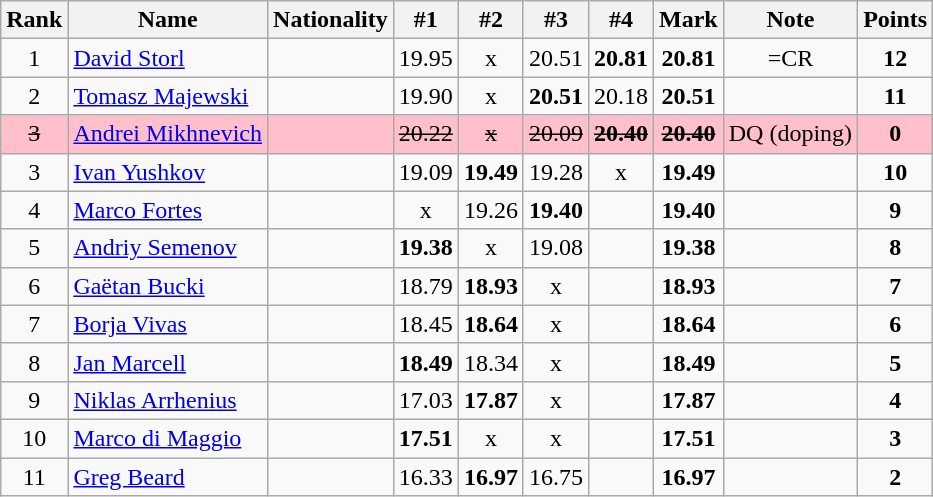<table class="wikitable sortable" style="text-align:center">
<tr>
<th>Rank</th>
<th>Name</th>
<th>Nationality</th>
<th>#1</th>
<th>#2</th>
<th>#3</th>
<th>#4</th>
<th>Mark</th>
<th>Note</th>
<th>Points</th>
</tr>
<tr>
<td>1</td>
<td align=left><a href='#'>David Storl</a></td>
<td align=left></td>
<td>19.95</td>
<td>x</td>
<td>20.51</td>
<td><strong>20.81</strong></td>
<td><strong>20.81</strong></td>
<td>=CR</td>
<td><strong>12</strong></td>
</tr>
<tr>
<td>2</td>
<td align=left><a href='#'>Tomasz Majewski</a></td>
<td align=left></td>
<td>19.90</td>
<td>x</td>
<td><strong>20.51</strong></td>
<td>20.18</td>
<td><strong>20.51</strong></td>
<td></td>
<td><strong>11</strong></td>
</tr>
<tr bgcolor=pink>
<td><s>3 </s></td>
<td align=left><a href='#'>Andrei Mikhnevich</a></td>
<td align=left></td>
<td><s>20.22 </s></td>
<td><s>x </s></td>
<td><s>20.09 </s></td>
<td><s><strong>20.40</strong> </s></td>
<td><s><strong>20.40</strong> </s></td>
<td>DQ (doping)</td>
<td><strong>0</strong></td>
</tr>
<tr>
<td>3</td>
<td align=left><a href='#'>Ivan Yushkov</a></td>
<td align=left></td>
<td>19.09</td>
<td><strong>19.49</strong></td>
<td>19.28</td>
<td>x</td>
<td><strong>19.49</strong></td>
<td></td>
<td><strong>10</strong></td>
</tr>
<tr>
<td>4</td>
<td align=left><a href='#'>Marco Fortes</a></td>
<td align=left></td>
<td>x</td>
<td>19.26</td>
<td><strong>19.40</strong></td>
<td></td>
<td><strong>19.40</strong></td>
<td></td>
<td><strong>9</strong></td>
</tr>
<tr>
<td>5</td>
<td align=left><a href='#'>Andriy Semenov</a></td>
<td align=left></td>
<td><strong>19.38</strong></td>
<td>x</td>
<td>19.08</td>
<td></td>
<td><strong>19.38</strong></td>
<td></td>
<td><strong>8</strong></td>
</tr>
<tr>
<td>6</td>
<td align=left><a href='#'>Gaëtan Bucki</a></td>
<td align=left></td>
<td>18.79</td>
<td><strong>18.93</strong></td>
<td>x</td>
<td></td>
<td><strong>18.93</strong></td>
<td></td>
<td><strong>7</strong></td>
</tr>
<tr>
<td>7</td>
<td align=left><a href='#'>Borja Vivas</a></td>
<td align=left></td>
<td>18.45</td>
<td><strong>18.64</strong></td>
<td>x</td>
<td></td>
<td><strong>18.64</strong></td>
<td></td>
<td><strong>6</strong></td>
</tr>
<tr>
<td>8</td>
<td align=left><a href='#'>Jan Marcell</a></td>
<td align=left></td>
<td><strong>18.49</strong></td>
<td>18.34</td>
<td>x</td>
<td></td>
<td><strong>18.49</strong></td>
<td></td>
<td><strong>5</strong></td>
</tr>
<tr>
<td>9</td>
<td align=left><a href='#'>Niklas Arrhenius</a></td>
<td align=left></td>
<td>17.03</td>
<td><strong>17.87</strong></td>
<td>x</td>
<td></td>
<td><strong>17.87</strong></td>
<td></td>
<td><strong>4</strong></td>
</tr>
<tr>
<td>10</td>
<td align=left><a href='#'>Marco di Maggio</a></td>
<td align=left></td>
<td><strong>17.51</strong></td>
<td>x</td>
<td>x</td>
<td></td>
<td><strong>17.51</strong></td>
<td></td>
<td><strong>3</strong></td>
</tr>
<tr>
<td>11</td>
<td align=left><a href='#'>Greg Beard</a></td>
<td align=left></td>
<td>16.33</td>
<td><strong>16.97</strong></td>
<td>16.75</td>
<td></td>
<td><strong>16.97</strong></td>
<td></td>
<td><strong>2</strong></td>
</tr>
</table>
